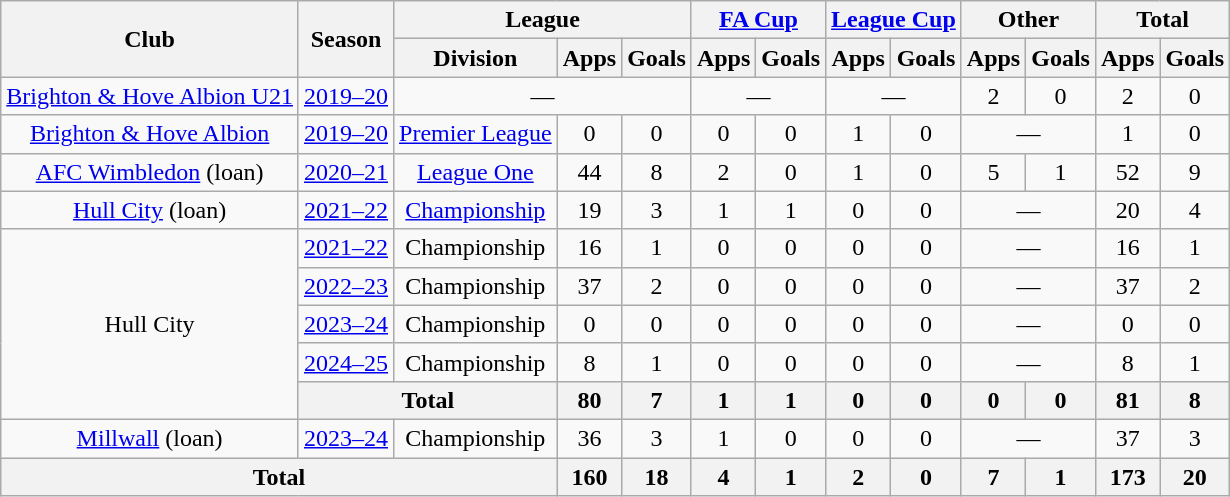<table class=wikitable style="text-align: center;">
<tr>
<th rowspan=2>Club</th>
<th rowspan=2>Season</th>
<th colspan=3>League</th>
<th colspan=2><a href='#'>FA Cup</a></th>
<th colspan=2><a href='#'>League Cup</a></th>
<th colspan=2>Other</th>
<th colspan=2>Total</th>
</tr>
<tr>
<th>Division</th>
<th>Apps</th>
<th>Goals</th>
<th>Apps</th>
<th>Goals</th>
<th>Apps</th>
<th>Goals</th>
<th>Apps</th>
<th>Goals</th>
<th>Apps</th>
<th>Goals</th>
</tr>
<tr>
<td><a href='#'>Brighton & Hove Albion U21</a></td>
<td><a href='#'>2019–20</a></td>
<td colspan=3>—</td>
<td colspan=2>—</td>
<td colspan=2>—</td>
<td>2</td>
<td>0</td>
<td>2</td>
<td>0</td>
</tr>
<tr>
<td><a href='#'>Brighton & Hove Albion</a></td>
<td><a href='#'>2019–20</a></td>
<td><a href='#'>Premier League</a></td>
<td>0</td>
<td>0</td>
<td>0</td>
<td>0</td>
<td>1</td>
<td>0</td>
<td colspan=2>—</td>
<td>1</td>
<td>0</td>
</tr>
<tr>
<td><a href='#'>AFC Wimbledon</a> (loan)</td>
<td><a href='#'>2020–21</a></td>
<td><a href='#'>League One</a></td>
<td>44</td>
<td>8</td>
<td>2</td>
<td>0</td>
<td>1</td>
<td>0</td>
<td>5</td>
<td>1</td>
<td>52</td>
<td>9</td>
</tr>
<tr>
<td><a href='#'>Hull City</a> (loan)</td>
<td><a href='#'>2021–22</a></td>
<td><a href='#'>Championship</a></td>
<td>19</td>
<td>3</td>
<td>1</td>
<td>1</td>
<td>0</td>
<td>0</td>
<td colspan=2>—</td>
<td>20</td>
<td>4</td>
</tr>
<tr>
<td rowspan="5">Hull City</td>
<td><a href='#'>2021–22</a></td>
<td>Championship</td>
<td>16</td>
<td>1</td>
<td>0</td>
<td>0</td>
<td>0</td>
<td>0</td>
<td colspan=2>—</td>
<td>16</td>
<td>1</td>
</tr>
<tr>
<td><a href='#'>2022–23</a></td>
<td>Championship</td>
<td>37</td>
<td>2</td>
<td>0</td>
<td>0</td>
<td>0</td>
<td>0</td>
<td colspan=2>—</td>
<td>37</td>
<td>2</td>
</tr>
<tr>
<td><a href='#'>2023–24</a></td>
<td>Championship</td>
<td>0</td>
<td>0</td>
<td>0</td>
<td>0</td>
<td>0</td>
<td>0</td>
<td colspan=2>—</td>
<td>0</td>
<td>0</td>
</tr>
<tr>
<td><a href='#'>2024–25</a></td>
<td>Championship</td>
<td>8</td>
<td>1</td>
<td>0</td>
<td>0</td>
<td>0</td>
<td>0</td>
<td colspan=2>—</td>
<td>8</td>
<td>1</td>
</tr>
<tr>
<th colspan="2">Total</th>
<th>80</th>
<th>7</th>
<th>1</th>
<th>1</th>
<th>0</th>
<th>0</th>
<th>0</th>
<th>0</th>
<th>81</th>
<th>8</th>
</tr>
<tr>
<td><a href='#'>Millwall</a> (loan)</td>
<td><a href='#'>2023–24</a></td>
<td>Championship</td>
<td>36</td>
<td>3</td>
<td>1</td>
<td>0</td>
<td>0</td>
<td>0</td>
<td colspan=2>—</td>
<td>37</td>
<td>3</td>
</tr>
<tr>
<th colspan=3>Total</th>
<th>160</th>
<th>18</th>
<th>4</th>
<th>1</th>
<th>2</th>
<th>0</th>
<th>7</th>
<th>1</th>
<th>173</th>
<th>20</th>
</tr>
</table>
